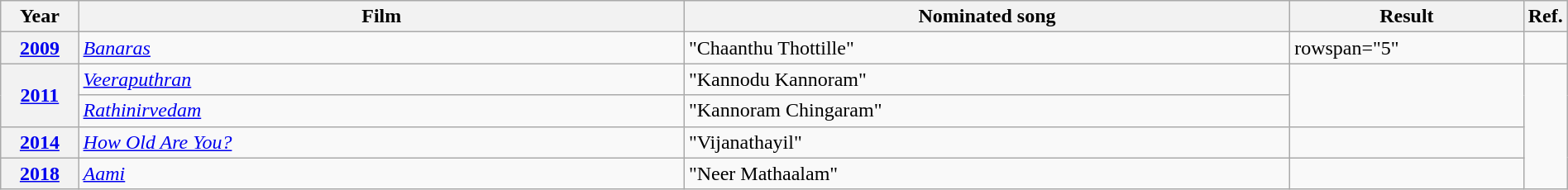<table class="wikitable plainrowheaders" width="100%" textcolor:#000;">
<tr>
<th scope="col" width=5%><strong>Year</strong></th>
<th scope="col" width=39%><strong>Film</strong></th>
<th scope="col" width=39%><strong>Nominated song</strong></th>
<th scope="col" width=15%><strong>Result</strong></th>
<th scope="col" width=2%><strong>Ref.</strong></th>
</tr>
<tr>
<th scope="row"><a href='#'>2009</a></th>
<td><em><a href='#'>Banaras</a></em></td>
<td>"Chaanthu Thottille"</td>
<td>rowspan="5" </td>
<td></td>
</tr>
<tr>
<th scope="row" rowspan="2"><a href='#'>2011</a></th>
<td><em><a href='#'>Veeraputhran</a></em></td>
<td>"Kannodu Kannoram"</td>
<td rowspan="2"></td>
</tr>
<tr>
<td><em><a href='#'>Rathinirvedam</a></em></td>
<td>"Kannoram Chingaram"</td>
</tr>
<tr>
<th scope="row" rowspan="1"><a href='#'>2014</a></th>
<td><em><a href='#'>How Old Are You?</a></em></td>
<td>"Vijanathayil"</td>
<td rowspan="1"></td>
</tr>
<tr>
<th scope="row" rowspan="1"><a href='#'>2018</a></th>
<td><em><a href='#'>Aami</a></em></td>
<td>"Neer Mathaalam"</td>
<td rowspan="1"></td>
</tr>
</table>
